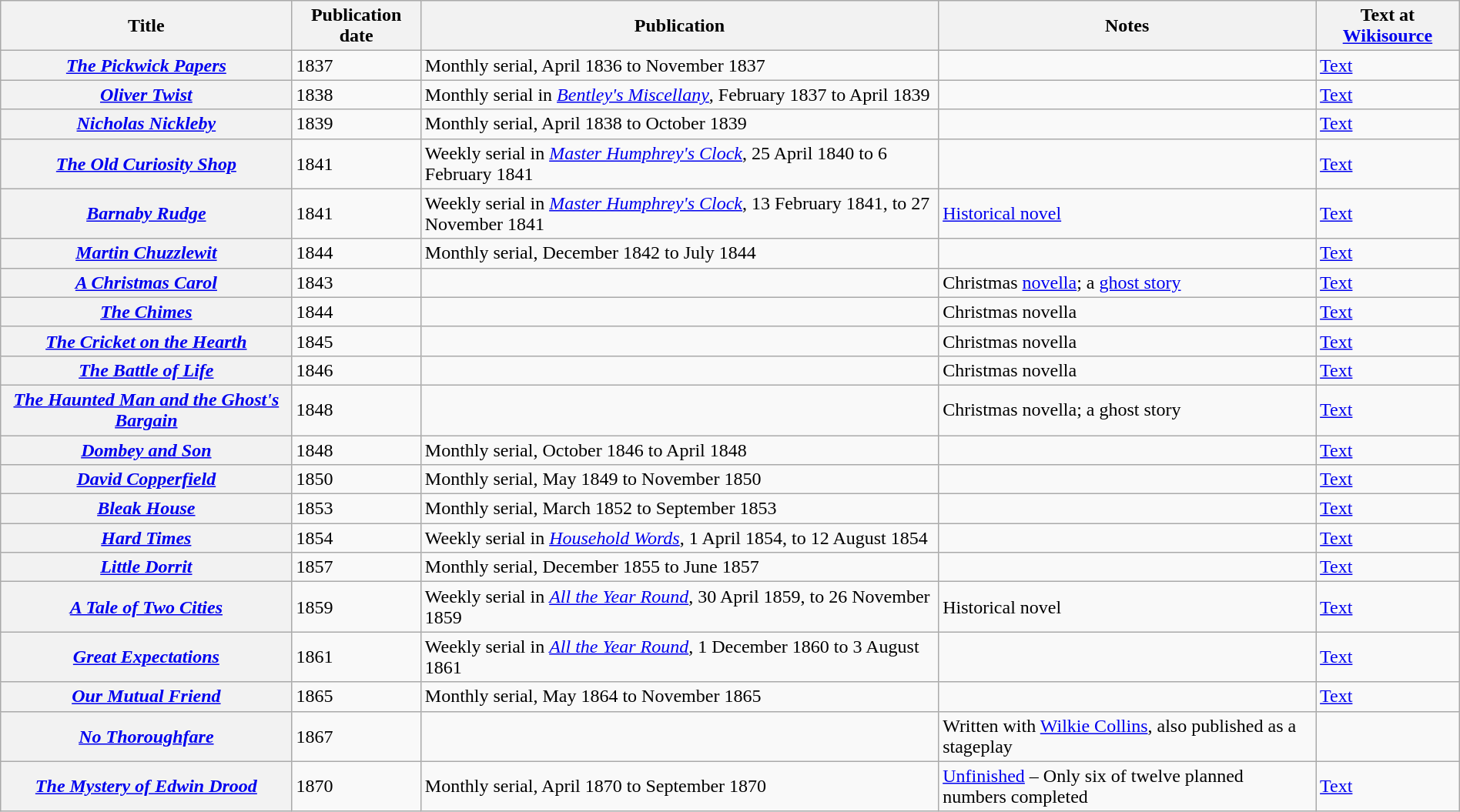<table class="wikitable plainrowheaders sortable" style="margin-right: 0;">
<tr>
<th scope="col">Title</th>
<th scope="col">Publication date</th>
<th scope="col">Publication</th>
<th scope="col">Notes</th>
<th scope="col">Text at <a href='#'>Wikisource</a></th>
</tr>
<tr>
<th scope="row"><em><a href='#'>The Pickwick Papers</a></em></th>
<td>1837</td>
<td>Monthly serial, April 1836 to November 1837</td>
<td></td>
<td><a href='#'>Text</a></td>
</tr>
<tr>
<th scope="row"><em><a href='#'>Oliver Twist</a></em></th>
<td>1838</td>
<td>Monthly serial in <em><a href='#'>Bentley's Miscellany</a></em>, February 1837 to April 1839</td>
<td></td>
<td><a href='#'>Text</a></td>
</tr>
<tr>
<th scope="row"><em><a href='#'>Nicholas Nickleby</a></em></th>
<td>1839</td>
<td>Monthly serial, April 1838 to October 1839</td>
<td></td>
<td><a href='#'>Text</a></td>
</tr>
<tr>
<th scope="row"><em><a href='#'>The Old Curiosity Shop</a></em></th>
<td>1841</td>
<td>Weekly serial in <em><a href='#'>Master Humphrey's Clock</a></em>, 25 April 1840 to 6 February 1841</td>
<td></td>
<td><a href='#'>Text</a></td>
</tr>
<tr>
<th scope="row"><em><a href='#'>Barnaby Rudge</a></em></th>
<td>1841</td>
<td>Weekly serial in <em><a href='#'>Master Humphrey's Clock</a></em>, 13 February 1841, to 27 November 1841</td>
<td><a href='#'>Historical novel</a></td>
<td><a href='#'>Text</a></td>
</tr>
<tr>
<th scope="row"><em><a href='#'>Martin Chuzzlewit</a></em></th>
<td>1844</td>
<td>Monthly serial, December 1842 to July 1844</td>
<td></td>
<td><a href='#'>Text</a></td>
</tr>
<tr>
<th scope="row"><em><a href='#'>A Christmas Carol</a></em></th>
<td>1843</td>
<td></td>
<td>Christmas <a href='#'>novella</a>; a <a href='#'>ghost story</a></td>
<td><a href='#'>Text</a></td>
</tr>
<tr>
<th scope="row"><em><a href='#'>The Chimes</a></em></th>
<td>1844</td>
<td></td>
<td>Christmas novella</td>
<td><a href='#'>Text</a></td>
</tr>
<tr>
<th scope="row"><em><a href='#'>The Cricket on the Hearth</a></em></th>
<td>1845</td>
<td></td>
<td>Christmas novella</td>
<td><a href='#'>Text</a></td>
</tr>
<tr>
<th scope="row"><em><a href='#'>The Battle of Life</a></em></th>
<td>1846</td>
<td></td>
<td>Christmas novella</td>
<td><a href='#'>Text</a></td>
</tr>
<tr>
<th scope="row"><em><a href='#'>The Haunted Man and the Ghost's Bargain</a></em></th>
<td>1848</td>
<td></td>
<td>Christmas novella; a ghost story</td>
<td><a href='#'>Text</a></td>
</tr>
<tr>
<th scope="row"><em><a href='#'>Dombey and Son</a></em></th>
<td>1848</td>
<td>Monthly serial, October 1846 to April 1848</td>
<td></td>
<td><a href='#'>Text</a></td>
</tr>
<tr>
<th scope="row"><em><a href='#'>David Copperfield</a></em></th>
<td>1850</td>
<td>Monthly serial, May 1849 to November 1850</td>
<td></td>
<td><a href='#'>Text</a></td>
</tr>
<tr>
<th scope="row"><em><a href='#'>Bleak House</a></em></th>
<td>1853</td>
<td>Monthly serial, March 1852 to September 1853</td>
<td></td>
<td><a href='#'>Text</a></td>
</tr>
<tr>
<th scope="row"><em><a href='#'>Hard Times</a></em></th>
<td>1854</td>
<td>Weekly serial in <em><a href='#'>Household Words</a></em>, 1 April 1854, to 12 August 1854</td>
<td></td>
<td><a href='#'>Text</a></td>
</tr>
<tr>
<th scope="row"><em><a href='#'>Little Dorrit</a></em></th>
<td>1857</td>
<td>Monthly serial, December 1855 to June 1857</td>
<td></td>
<td><a href='#'>Text</a></td>
</tr>
<tr>
<th scope="row"><em><a href='#'>A Tale of Two Cities</a></em></th>
<td>1859</td>
<td>Weekly serial in <em><a href='#'>All the Year Round</a></em>, 30 April 1859, to 26 November 1859</td>
<td>Historical novel</td>
<td><a href='#'>Text</a></td>
</tr>
<tr>
<th scope="row"><em><a href='#'>Great Expectations</a></em></th>
<td>1861</td>
<td>Weekly serial in <em><a href='#'>All the Year Round</a></em>, 1 December 1860 to 3 August 1861</td>
<td></td>
<td><a href='#'>Text</a></td>
</tr>
<tr>
<th scope="row"><em><a href='#'>Our Mutual Friend</a></em></th>
<td>1865</td>
<td>Monthly serial, May 1864 to November 1865</td>
<td></td>
<td><a href='#'>Text</a></td>
</tr>
<tr>
<th scope="row"><em><a href='#'>No Thoroughfare</a></em></th>
<td>1867</td>
<td></td>
<td>Written with <a href='#'>Wilkie Collins</a>, also published as a stageplay</td>
<td></td>
</tr>
<tr>
<th scope="row"><em><a href='#'>The Mystery of Edwin Drood</a></em></th>
<td>1870</td>
<td>Monthly serial, April 1870 to September 1870</td>
<td><a href='#'>Unfinished</a> – Only six of twelve planned numbers completed</td>
<td><a href='#'>Text</a></td>
</tr>
</table>
